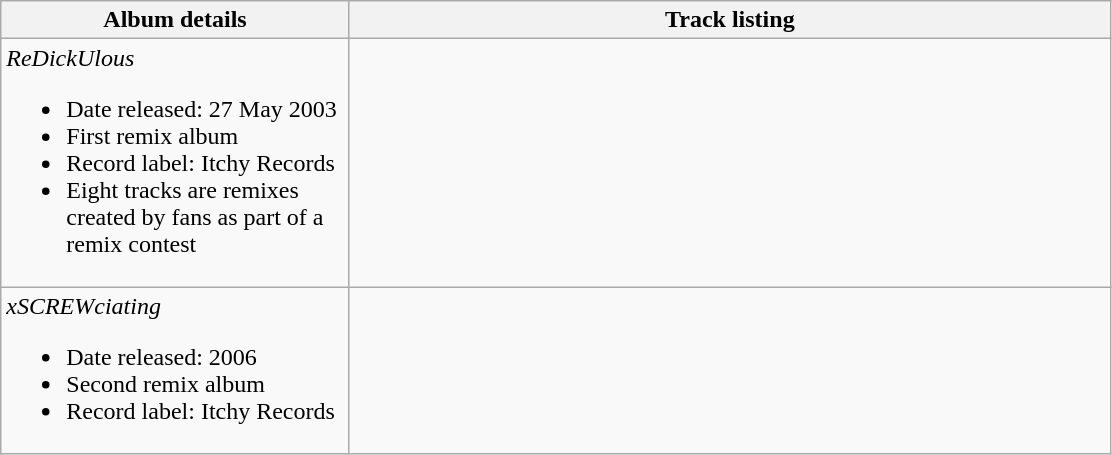<table class="wikitable">
<tr>
<th align="center" rowspan="1" width="225">Album details</th>
<th align="center" rowspan="1" width="500">Track listing</th>
</tr>
<tr>
<td><em>ReDickUlous</em><br><ul><li>Date released: 27 May 2003</li><li>First remix album</li><li>Record label: Itchy Records</li><li>Eight tracks are remixes created by fans as part of a remix contest</li></ul></td>
<td><br></td>
</tr>
<tr>
<td><em>xSCREWciating</em><br><ul><li>Date released: 2006</li><li>Second remix album</li><li>Record label: Itchy Records</li></ul></td>
<td><br></td>
</tr>
</table>
